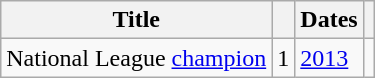<table class="wikitable">
<tr>
<th>Title</th>
<th></th>
<th>Dates</th>
<th></th>
</tr>
<tr>
<td>National League <a href='#'>champion</a></td>
<td style="text-align:center;">1</td>
<td><a href='#'>2013</a></td>
<td></td>
</tr>
</table>
